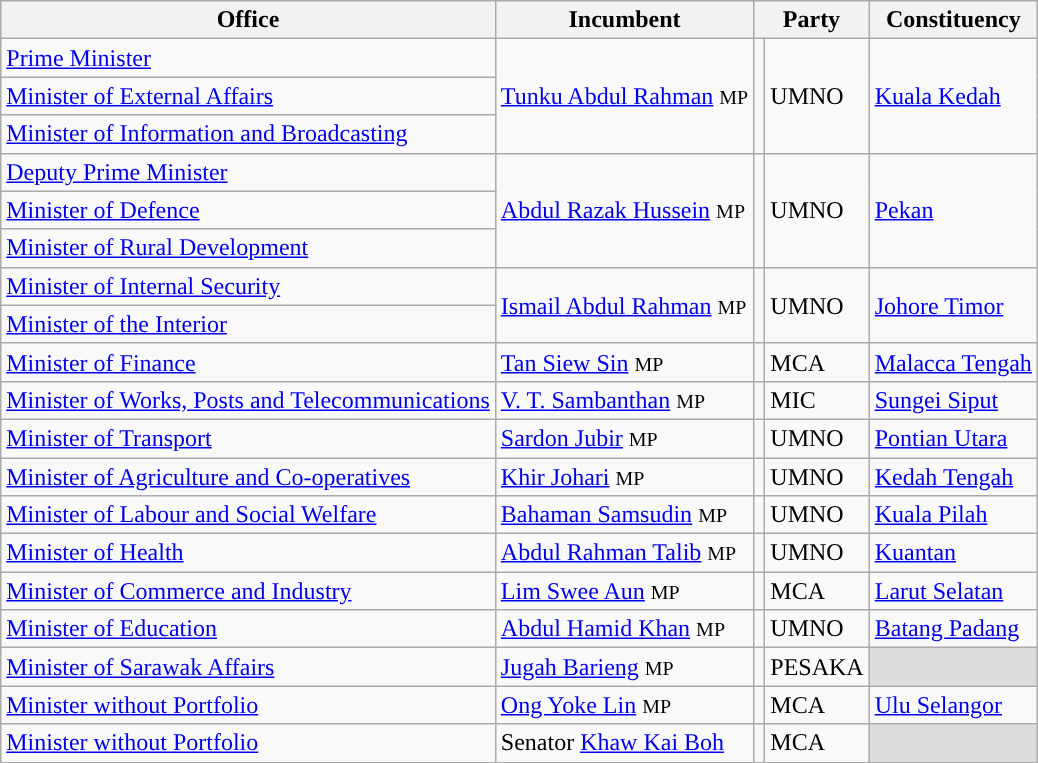<table class="sortable wikitable">
<tr>
<th>Office</th>
<th>Incumbent</th>
<th colspan=2>Party</th>
<th>Constituency</th>
</tr>
<tr>
<td><a href='#'>Prime Minister</a></td>
<td rowspan=3><a href='#'>Tunku Abdul Rahman</a> <small>MP</small></td>
<td rowspan=3></td>
<td rowspan=3>UMNO</td>
<td rowspan=3><a href='#'>Kuala Kedah</a></td>
</tr>
<tr>
<td><a href='#'>Minister of External Affairs</a></td>
</tr>
<tr>
<td><a href='#'>Minister of Information and Broadcasting</a></td>
</tr>
<tr>
<td><a href='#'>Deputy Prime Minister</a></td>
<td rowspan=3><a href='#'>Abdul Razak Hussein</a> <small>MP</small></td>
<td rowspan=3></td>
<td rowspan=3>UMNO</td>
<td rowspan=3><a href='#'>Pekan</a></td>
</tr>
<tr>
<td><a href='#'>Minister of Defence</a></td>
</tr>
<tr>
<td><a href='#'>Minister of Rural Development</a></td>
</tr>
<tr>
<td><a href='#'>Minister of Internal Security</a></td>
<td rowspan=2><a href='#'>Ismail Abdul Rahman</a> <small>MP</small></td>
<td rowspan=2></td>
<td rowspan=2>UMNO</td>
<td rowspan=2><a href='#'>Johore Timor</a></td>
</tr>
<tr>
<td><a href='#'>Minister of the Interior</a></td>
</tr>
<tr>
<td><a href='#'>Minister of Finance</a></td>
<td><a href='#'>Tan Siew Sin</a> <small>MP</small></td>
<td rowspan=1></td>
<td>MCA</td>
<td><a href='#'>Malacca Tengah</a></td>
</tr>
<tr>
<td><a href='#'>Minister of Works, Posts and Telecommunications</a></td>
<td><a href='#'>V. T. Sambanthan</a> <small>MP</small></td>
<td rowspan=1></td>
<td>MIC</td>
<td><a href='#'>Sungei Siput</a></td>
</tr>
<tr>
<td><a href='#'>Minister of Transport</a></td>
<td><a href='#'>Sardon Jubir</a> <small>MP</small></td>
<td rowspan=1></td>
<td>UMNO</td>
<td><a href='#'>Pontian Utara</a></td>
</tr>
<tr>
<td><a href='#'>Minister of Agriculture and Co-operatives</a></td>
<td><a href='#'>Khir Johari</a> <small>MP</small></td>
<td rowspan=1></td>
<td>UMNO</td>
<td><a href='#'>Kedah Tengah</a></td>
</tr>
<tr>
<td><a href='#'>Minister of Labour and Social Welfare</a></td>
<td><a href='#'>Bahaman Samsudin</a> <small>MP</small></td>
<td rowspan=1></td>
<td>UMNO</td>
<td><a href='#'>Kuala Pilah</a></td>
</tr>
<tr>
<td><a href='#'>Minister of Health</a></td>
<td><a href='#'>Abdul Rahman Talib</a> <small>MP</small></td>
<td rowspan=1></td>
<td>UMNO</td>
<td><a href='#'>Kuantan</a></td>
</tr>
<tr>
<td><a href='#'>Minister of Commerce and Industry</a></td>
<td><a href='#'>Lim Swee Aun</a> <small>MP</small></td>
<td rowspan=1></td>
<td>MCA</td>
<td><a href='#'>Larut Selatan</a></td>
</tr>
<tr>
<td><a href='#'>Minister of Education</a></td>
<td><a href='#'>Abdul Hamid Khan</a> <small>MP</small></td>
<td rowspan=1></td>
<td>UMNO</td>
<td><a href='#'>Batang Padang</a></td>
</tr>
<tr>
<td><a href='#'>Minister of Sarawak Affairs</a></td>
<td><a href='#'>Jugah Barieng</a> <small>MP</small></td>
<td rowspan=1></td>
<td>PESAKA</td>
<td bgcolor=dcdcdc></td>
</tr>
<tr>
<td><a href='#'>Minister without Portfolio</a></td>
<td><a href='#'>Ong Yoke Lin</a> <small>MP</small></td>
<td rowspan=1></td>
<td>MCA</td>
<td><a href='#'>Ulu Selangor</a></td>
</tr>
<tr>
<td><a href='#'>Minister without Portfolio</a></td>
<td>Senator <a href='#'>Khaw Kai Boh</a></td>
<td rowspan=1></td>
<td>MCA</td>
<td bgcolor=dcdcdc></td>
</tr>
</table>
